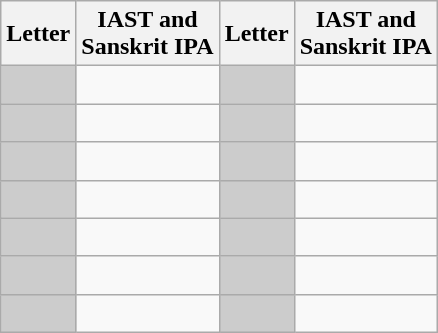<table class="wikitable" style="text-align:center">
<tr>
<th>Letter</th>
<th>IAST and<br>Sanskrit IPA</th>
<th>Letter</th>
<th>IAST and<br>Sanskrit IPA</th>
</tr>
<tr>
<td style="background:#ccc; font-size:24px;"></td>
<td> </td>
<td style="background:#ccc; font-size:24px;"></td>
<td> </td>
</tr>
<tr>
<td style="background:#ccc; font-size:24px;"></td>
<td> </td>
<td style="background:#ccc; font-size:24px;"></td>
<td> </td>
</tr>
<tr>
<td style="background:#ccc; font-size:24px;"></td>
<td> </td>
<td style="background:#ccc; font-size:24px;"></td>
<td> </td>
</tr>
<tr>
<td style="background:#ccc; font-size:24px;"></td>
<td> </td>
<td style="background:#ccc; font-size:24px;"></td>
<td> </td>
</tr>
<tr>
<td style="background:#ccc; font-size:24px;"></td>
<td> </td>
<td style="background:#ccc; font-size:24px;"></td>
<td> </td>
</tr>
<tr>
<td style="background:#ccc; font-size:24px;"></td>
<td> </td>
<td style="background:#ccc; font-size:24px;"></td>
<td> </td>
</tr>
<tr>
<td style="background:#ccc; font-size:24px;"></td>
<td> </td>
<td style="background:#ccc; font-size:24px;"></td>
<td> </td>
</tr>
</table>
